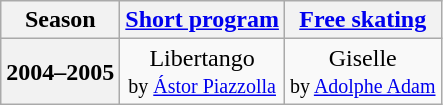<table class=wikitable style=text-align:center>
<tr>
<th>Season</th>
<th><a href='#'>Short program</a></th>
<th><a href='#'>Free skating</a></th>
</tr>
<tr>
<th>2004–2005 <br> </th>
<td>Libertango <br><small> by <a href='#'>Ástor Piazzolla</a> </small></td>
<td>Giselle <br><small> by <a href='#'>Adolphe Adam</a> </small></td>
</tr>
</table>
